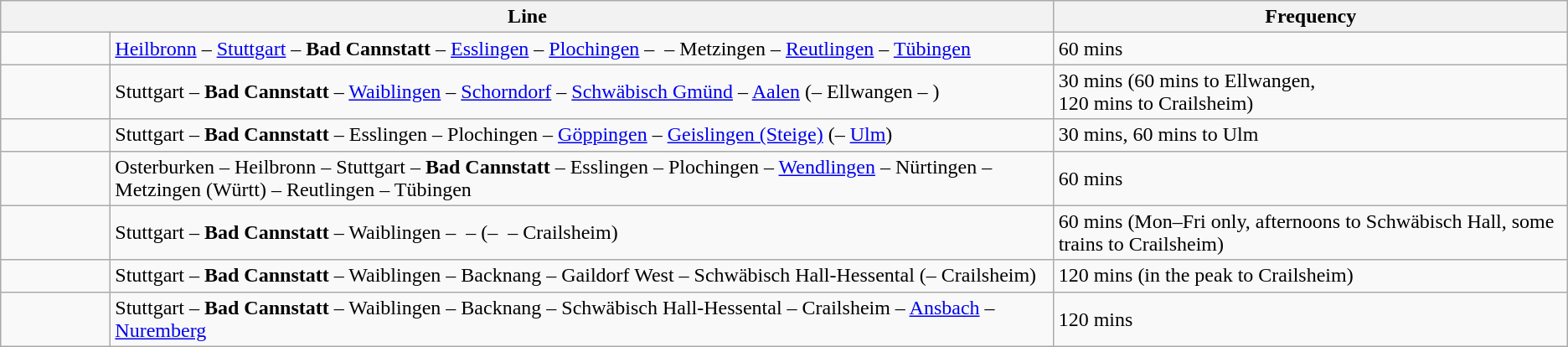<table class="wikitable">
<tr>
<th colspan="2">Line</th>
<th>Frequency</th>
</tr>
<tr>
<td align="center"></td>
<td><a href='#'>Heilbronn</a> – <a href='#'>Stuttgart</a> – <strong>Bad Cannstatt</strong> – <a href='#'>Esslingen</a> – <a href='#'>Plochingen</a> –  – Metzingen – <a href='#'>Reutlingen</a> – <a href='#'>Tübingen</a></td>
<td>60 mins</td>
</tr>
<tr>
<td align="center"></td>
<td>Stuttgart – <strong>Bad Cannstatt</strong> – <a href='#'>Waiblingen</a> – <a href='#'>Schorndorf</a> – <a href='#'>Schwäbisch Gmünd</a> – <a href='#'>Aalen</a>  (– Ellwangen – )</td>
<td>30 mins (60 mins to Ellwangen,<br>120 mins to Crailsheim)</td>
</tr>
<tr>
<td align="center" style="width:5em"></td>
<td>Stuttgart – <strong>Bad Cannstatt</strong> – Esslingen – Plochingen – <a href='#'>Göppingen</a> – <a href='#'>Geislingen (Steige)</a> (– <a href='#'>Ulm</a>)</td>
<td>30 mins, 60 mins to Ulm</td>
</tr>
<tr>
<td style="text-align:center"></td>
<td>Osterburken – Heilbronn – Stuttgart – <strong>Bad Cannstatt</strong> – Esslingen – Plochingen – <a href='#'>Wendlingen</a> – Nürtingen – Metzingen (Württ) – Reutlingen – Tübingen</td>
<td>60 mins</td>
</tr>
<tr>
<td style="text-align:center"></td>
<td>Stuttgart – <strong>Bad Cannstatt</strong> – Waiblingen –  –  (–  – Crailsheim)</td>
<td>60 mins (Mon–Fri only, afternoons to Schwäbisch Hall, some trains to Crailsheim)</td>
</tr>
<tr>
<td style="text-align:center"></td>
<td>Stuttgart – <strong>Bad Cannstatt</strong> – Waiblingen – Backnang – Gaildorf West – Schwäbisch Hall-Hessental (– Crailsheim)</td>
<td>120 mins (in the peak to Crailsheim)</td>
</tr>
<tr>
<td align="center"></td>
<td>Stuttgart – <strong>Bad Cannstatt</strong> – Waiblingen – Backnang – Schwäbisch Hall-Hessental – Crailsheim – <a href='#'>Ansbach</a> – <a href='#'>Nuremberg</a></td>
<td>120 mins</td>
</tr>
</table>
